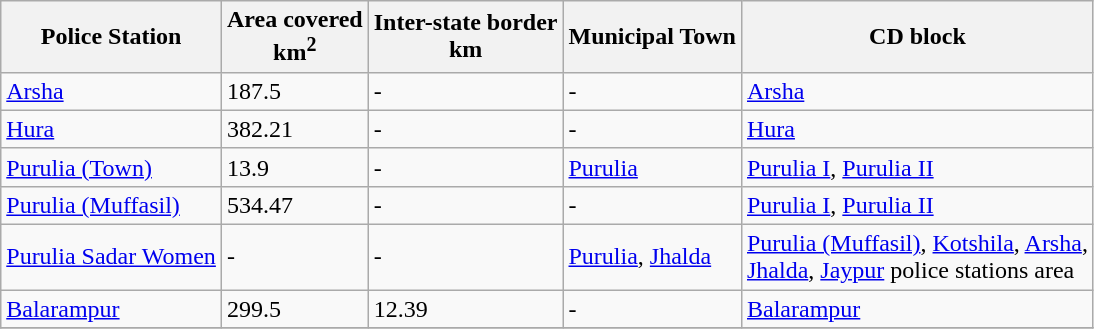<table class="wikitable sortable">
<tr>
<th>Police Station</th>
<th>Area covered<br>km<sup>2</sup></th>
<th>Inter-state border<br>km</th>
<th>Municipal Town</th>
<th>CD block</th>
</tr>
<tr>
<td><a href='#'>Arsha</a></td>
<td>187.5</td>
<td>-</td>
<td>-</td>
<td><a href='#'>Arsha</a></td>
</tr>
<tr>
<td><a href='#'>Hura</a></td>
<td>382.21</td>
<td>-</td>
<td>-</td>
<td><a href='#'>Hura</a></td>
</tr>
<tr>
<td><a href='#'>Purulia (Town)</a></td>
<td>13.9</td>
<td>-</td>
<td><a href='#'>Purulia</a></td>
<td><a href='#'>Purulia I</a>, <a href='#'>Purulia II</a></td>
</tr>
<tr>
<td><a href='#'>Purulia (Muffasil)</a></td>
<td>534.47</td>
<td>-</td>
<td>-</td>
<td><a href='#'>Purulia I</a>, <a href='#'>Purulia II</a></td>
</tr>
<tr>
<td><a href='#'>Purulia Sadar Women</a></td>
<td>-</td>
<td>-</td>
<td><a href='#'>Purulia</a>, <a href='#'>Jhalda</a></td>
<td><a href='#'>Purulia (Muffasil)</a>, <a href='#'>Kotshila</a>, <a href='#'>Arsha</a>,<br><a href='#'>Jhalda</a>, <a href='#'>Jaypur</a> police stations area</td>
</tr>
<tr>
<td><a href='#'>Balarampur</a></td>
<td>299.5</td>
<td>12.39</td>
<td>-</td>
<td><a href='#'>Balarampur</a></td>
</tr>
<tr>
</tr>
</table>
